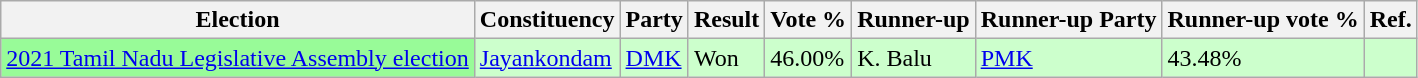<table class="wikitable">
<tr>
<th>Election</th>
<th>Constituency</th>
<th>Party</th>
<th>Result</th>
<th>Vote %</th>
<th>Runner-up</th>
<th>Runner-up Party</th>
<th>Runner-up vote %</th>
<th>Ref.</th>
</tr>
<tr style="background:#cfc;">
<td bgcolor=#98FB98><a href='#'>2021 Tamil Nadu Legislative Assembly election</a></td>
<td><a href='#'>Jayankondam</a></td>
<td><a href='#'>DMK</a></td>
<td>Won</td>
<td>46.00%</td>
<td>K. Balu</td>
<td><a href='#'>PMK</a></td>
<td>43.48%</td>
<td></td>
</tr>
</table>
